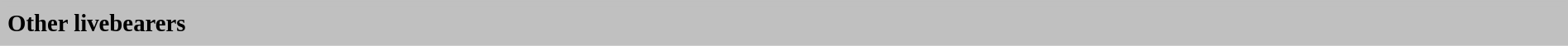<table cellspacing="4" width="100%" style="border:1px solid #C0C0C0; background:silver">
<tr>
<td height="25px" style="font-size:120%; text-align:left; background:silver"><strong>Other livebearers</strong></td>
</tr>
</table>
